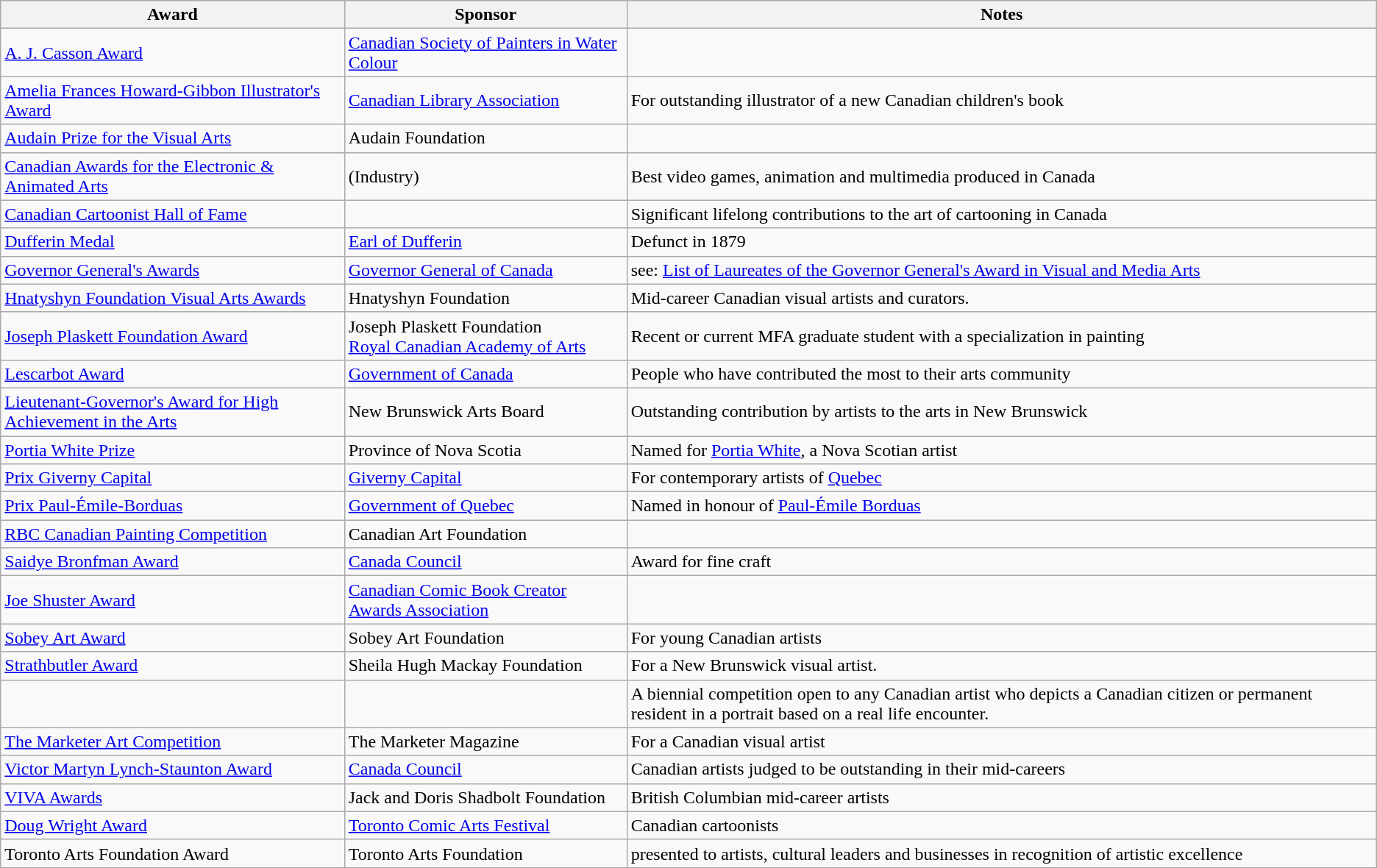<table class="wikitable sortable">
<tr>
<th>Award</th>
<th>Sponsor</th>
<th>Notes</th>
</tr>
<tr>
<td><a href='#'>A. J. Casson Award</a></td>
<td><a href='#'>Canadian Society of Painters in Water Colour</a></td>
<td></td>
</tr>
<tr>
<td><a href='#'>Amelia Frances Howard-Gibbon Illustrator's Award</a></td>
<td><a href='#'>Canadian Library Association</a></td>
<td>For outstanding illustrator of a new Canadian children's book</td>
</tr>
<tr>
<td><a href='#'>Audain Prize for the Visual Arts</a></td>
<td>Audain Foundation</td>
<td></td>
</tr>
<tr>
<td><a href='#'>Canadian Awards for the Electronic & Animated Arts</a></td>
<td>(Industry)</td>
<td>Best video games, animation and multimedia produced in Canada</td>
</tr>
<tr>
<td><a href='#'>Canadian Cartoonist Hall of Fame</a></td>
<td></td>
<td>Significant lifelong contributions to the art of cartooning in Canada</td>
</tr>
<tr>
<td><a href='#'>Dufferin Medal</a></td>
<td><a href='#'>Earl of Dufferin</a></td>
<td>Defunct in 1879</td>
</tr>
<tr>
<td><a href='#'>Governor General's Awards</a></td>
<td><a href='#'>Governor General of Canada</a></td>
<td>see: <a href='#'>List of Laureates of the Governor General's Award in Visual and Media Arts</a></td>
</tr>
<tr>
<td><a href='#'>Hnatyshyn Foundation Visual Arts Awards</a></td>
<td>Hnatyshyn Foundation</td>
<td>Mid-career Canadian visual artists and curators.</td>
</tr>
<tr>
<td><a href='#'>Joseph Plaskett Foundation Award</a></td>
<td>Joseph Plaskett Foundation<br><a href='#'>Royal Canadian Academy of Arts</a></td>
<td>Recent or current MFA graduate student with a specialization in painting</td>
</tr>
<tr>
<td><a href='#'>Lescarbot Award</a></td>
<td><a href='#'>Government of Canada</a></td>
<td>People who have contributed the most to their arts community</td>
</tr>
<tr>
<td><a href='#'>Lieutenant-Governor's Award for High Achievement in the Arts</a></td>
<td>New Brunswick Arts Board</td>
<td>Outstanding contribution by artists to the arts in New Brunswick</td>
</tr>
<tr>
<td><a href='#'>Portia White Prize</a></td>
<td>Province of Nova Scotia</td>
<td>Named for <a href='#'>Portia White</a>, a Nova Scotian artist</td>
</tr>
<tr>
<td><a href='#'>Prix Giverny Capital</a></td>
<td><a href='#'>Giverny Capital</a></td>
<td>For contemporary artists of <a href='#'>Quebec</a></td>
</tr>
<tr>
<td><a href='#'>Prix Paul-Émile-Borduas</a></td>
<td><a href='#'>Government of Quebec</a></td>
<td>Named in honour of <a href='#'>Paul-Émile Borduas</a></td>
</tr>
<tr>
<td><a href='#'>RBC Canadian Painting Competition</a></td>
<td>Canadian Art Foundation</td>
<td></td>
</tr>
<tr>
<td><a href='#'>Saidye Bronfman Award</a></td>
<td><a href='#'>Canada Council</a></td>
<td>Award for fine craft</td>
</tr>
<tr>
<td><a href='#'>Joe Shuster Award</a></td>
<td><a href='#'>Canadian Comic Book Creator Awards Association</a></td>
<td></td>
</tr>
<tr>
<td><a href='#'>Sobey Art Award</a></td>
<td>Sobey Art Foundation</td>
<td>For young Canadian artists</td>
</tr>
<tr>
<td><a href='#'>Strathbutler Award</a></td>
<td>Sheila Hugh Mackay Foundation</td>
<td>For a New Brunswick visual artist.</td>
</tr>
<tr>
<td></td>
<td></td>
<td>A biennial competition open to any Canadian artist who depicts a Canadian citizen or permanent resident in a portrait based on a real life encounter.</td>
</tr>
<tr>
<td><a href='#'>The Marketer Art Competition</a></td>
<td>The Marketer Magazine</td>
<td>For a Canadian visual artist</td>
</tr>
<tr>
<td><a href='#'>Victor Martyn Lynch-Staunton Award</a></td>
<td><a href='#'>Canada Council</a></td>
<td>Canadian artists judged to be outstanding in their mid-careers</td>
</tr>
<tr>
<td><a href='#'>VIVA Awards</a></td>
<td>Jack and Doris Shadbolt Foundation</td>
<td>British Columbian mid-career artists</td>
</tr>
<tr>
<td><a href='#'>Doug Wright Award</a></td>
<td><a href='#'>Toronto Comic Arts Festival</a></td>
<td>Canadian cartoonists</td>
</tr>
<tr>
<td>Toronto Arts Foundation Award </td>
<td>Toronto Arts Foundation</td>
<td>presented to artists, cultural leaders and businesses in recognition of artistic excellence</td>
</tr>
</table>
